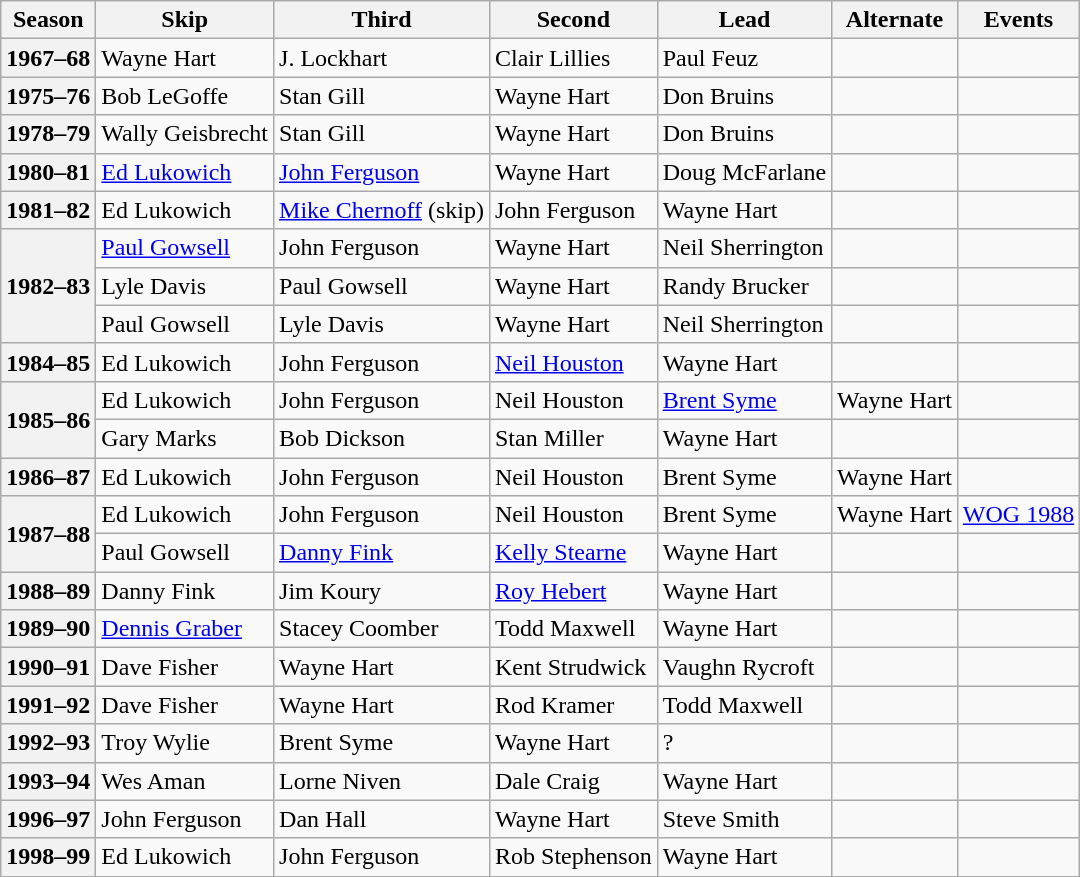<table class="wikitable">
<tr>
<th scope="col">Season</th>
<th scope="col">Skip</th>
<th scope="col">Third</th>
<th scope="col">Second</th>
<th scope="col">Lead</th>
<th scope="col">Alternate</th>
<th scope="col">Events</th>
</tr>
<tr>
<th scope="row">1967–68</th>
<td>Wayne Hart</td>
<td>J. Lockhart</td>
<td>Clair Lillies</td>
<td>Paul Feuz</td>
<td></td>
<td></td>
</tr>
<tr>
<th scope="row">1975–76</th>
<td>Bob LeGoffe</td>
<td>Stan Gill</td>
<td>Wayne Hart</td>
<td>Don Bruins</td>
<td></td>
<td></td>
</tr>
<tr>
<th scope="row">1978–79</th>
<td>Wally Geisbrecht</td>
<td>Stan Gill</td>
<td>Wayne Hart</td>
<td>Don Bruins</td>
<td></td>
<td></td>
</tr>
<tr>
<th scope="row">1980–81</th>
<td><a href='#'>Ed Lukowich</a></td>
<td><a href='#'>John Ferguson</a></td>
<td>Wayne Hart</td>
<td>Doug McFarlane</td>
<td></td>
</tr>
<tr>
<th scope="row">1981–82</th>
<td>Ed Lukowich</td>
<td><a href='#'>Mike Chernoff</a> (skip)</td>
<td>John Ferguson</td>
<td>Wayne Hart</td>
<td></td>
<td></td>
</tr>
<tr>
<th scope="row" rowspan="3">1982–83</th>
<td><a href='#'>Paul Gowsell</a></td>
<td>John Ferguson</td>
<td>Wayne Hart</td>
<td>Neil Sherrington</td>
<td></td>
<td></td>
</tr>
<tr>
<td>Lyle Davis</td>
<td>Paul Gowsell</td>
<td>Wayne Hart</td>
<td>Randy Brucker</td>
<td></td>
<td></td>
</tr>
<tr>
<td>Paul Gowsell</td>
<td>Lyle Davis</td>
<td>Wayne Hart</td>
<td>Neil Sherrington</td>
<td></td>
<td></td>
</tr>
<tr>
<th scope="row">1984–85</th>
<td>Ed Lukowich</td>
<td>John Ferguson</td>
<td><a href='#'>Neil Houston</a></td>
<td>Wayne Hart</td>
<td></td>
</tr>
<tr>
<th scope="row" rowspan="2">1985–86</th>
<td>Ed Lukowich</td>
<td>John Ferguson</td>
<td>Neil Houston</td>
<td><a href='#'>Brent Syme</a></td>
<td>Wayne Hart</td>
<td> <br> </td>
</tr>
<tr>
<td>Gary Marks</td>
<td>Bob Dickson</td>
<td>Stan Miller</td>
<td>Wayne Hart</td>
<td></td>
<td></td>
</tr>
<tr>
<th scope="row">1986–87</th>
<td>Ed Lukowich</td>
<td>John Ferguson</td>
<td>Neil Houston</td>
<td>Brent Syme</td>
<td>Wayne Hart</td>
<td></td>
</tr>
<tr>
<th scope="row" rowspan="2">1987–88</th>
<td>Ed Lukowich</td>
<td>John Ferguson</td>
<td>Neil Houston</td>
<td>Brent Syme</td>
<td>Wayne Hart</td>
<td><a href='#'>WOG 1988</a> </td>
</tr>
<tr>
<td>Paul Gowsell</td>
<td><a href='#'>Danny Fink</a></td>
<td><a href='#'>Kelly Stearne</a></td>
<td>Wayne Hart</td>
<td></td>
</tr>
<tr>
<th scope="row">1988–89</th>
<td>Danny Fink</td>
<td>Jim Koury</td>
<td><a href='#'>Roy Hebert</a></td>
<td>Wayne Hart</td>
<td></td>
<td></td>
</tr>
<tr>
<th scope="row">1989–90</th>
<td><a href='#'>Dennis Graber</a></td>
<td>Stacey Coomber</td>
<td>Todd Maxwell</td>
<td>Wayne Hart</td>
<td></td>
<td></td>
</tr>
<tr>
<th scope="row">1990–91</th>
<td>Dave Fisher</td>
<td>Wayne Hart</td>
<td>Kent Strudwick</td>
<td>Vaughn Rycroft</td>
<td></td>
<td></td>
</tr>
<tr>
<th scope="row">1991–92</th>
<td>Dave Fisher</td>
<td>Wayne Hart</td>
<td>Rod Kramer</td>
<td>Todd Maxwell</td>
<td></td>
<td></td>
</tr>
<tr>
<th scope="row">1992–93</th>
<td>Troy Wylie</td>
<td>Brent Syme</td>
<td>Wayne Hart</td>
<td>?</td>
<td></td>
<td></td>
</tr>
<tr>
<th scope="row">1993–94</th>
<td>Wes Aman</td>
<td>Lorne Niven</td>
<td>Dale Craig</td>
<td>Wayne Hart</td>
<td></td>
<td></td>
</tr>
<tr>
<th scope="row">1996–97</th>
<td>John Ferguson</td>
<td>Dan Hall</td>
<td>Wayne Hart</td>
<td>Steve Smith</td>
<td></td>
<td></td>
</tr>
<tr>
<th scope="row">1998–99</th>
<td>Ed Lukowich</td>
<td>John Ferguson</td>
<td>Rob Stephenson</td>
<td>Wayne Hart</td>
<td></td>
</tr>
</table>
